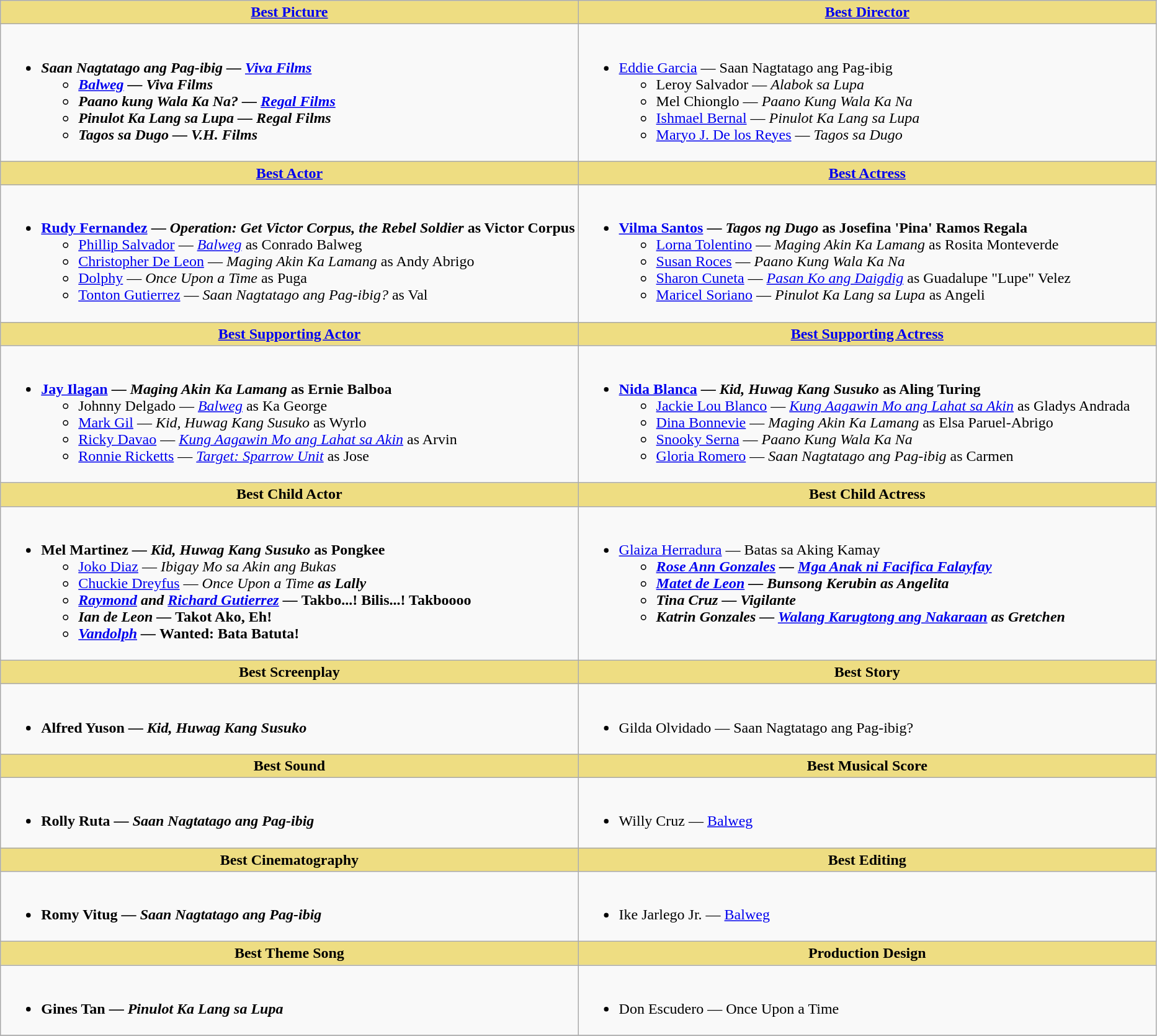<table class=wikitable>
<tr>
<th style="background:#EEDD82; width:50%"><a href='#'>Best Picture</a></th>
<th style="background:#EEDD82; width:50%"><a href='#'>Best Director</a></th>
</tr>
<tr>
<td valign="top"><br><ul><li><strong><em>Saan Nagtatago ang Pag-ibig<em> — <a href='#'>Viva Films</a><strong><ul><li></em><a href='#'>Balweg</a><em> — Viva Films</li><li></em>Paano kung Wala Ka Na?<em> — <a href='#'>Regal Films</a></li><li></em>Pinulot Ka Lang sa Lupa<em> — Regal Films</li><li></em>Tagos sa Dugo<em> — V.H. Films</li></ul></li></ul></td>
<td valign="top"><br><ul><li></strong><a href='#'>Eddie Garcia</a> — </em>Saan Nagtatago ang Pag-ibig</em></strong><ul><li>Leroy Salvador — <em>Alabok sa Lupa</em></li><li>Mel Chionglo — <em>Paano Kung Wala Ka Na</em></li><li><a href='#'>Ishmael Bernal</a> — <em> Pinulot Ka Lang sa Lupa</em></li><li><a href='#'>Maryo J. De los Reyes</a> — <em>Tagos sa Dugo</em></li></ul></li></ul></td>
</tr>
<tr>
<th style="background:#EEDD82; width:50%"><a href='#'>Best Actor</a></th>
<th style="background:#EEDD82; width:50%"><a href='#'>Best Actress</a></th>
</tr>
<tr>
<td valign="top"><br><ul><li><strong><a href='#'>Rudy Fernandez</a> — <em>Operation: Get Victor Corpus, the Rebel Soldier</em> as Victor Corpus</strong><ul><li><a href='#'>Phillip Salvador</a> — <em><a href='#'>Balweg</a></em> as Conrado Balweg</li><li><a href='#'>Christopher De Leon</a> — <em>Maging Akin Ka Lamang</em> as Andy Abrigo</li><li><a href='#'>Dolphy</a> — <em>Once Upon a Time</em> as Puga</li><li><a href='#'>Tonton Gutierrez</a> — <em>Saan Nagtatago ang Pag-ibig?</em> as Val</li></ul></li></ul></td>
<td valign="top"><br><ul><li><strong><a href='#'>Vilma Santos</a> — <em>Tagos ng Dugo</em> as Josefina 'Pina' Ramos Regala</strong><ul><li><a href='#'>Lorna Tolentino</a> — <em>Maging Akin Ka Lamang</em> as Rosita Monteverde</li><li><a href='#'>Susan Roces</a> — <em>Paano Kung Wala Ka Na</em></li><li><a href='#'>Sharon Cuneta</a> — <em><a href='#'>Pasan Ko ang Daigdig</a></em> as Guadalupe "Lupe" Velez</li><li><a href='#'>Maricel Soriano</a> — <em>Pinulot Ka Lang sa Lupa</em> as Angeli</li></ul></li></ul></td>
</tr>
<tr>
<th style="background:#EEDD82; width:50%"><a href='#'>Best Supporting Actor</a></th>
<th style="background:#EEDD82; width:50%"><a href='#'>Best Supporting Actress</a></th>
</tr>
<tr>
<td valign="top"><br><ul><li><strong><a href='#'>Jay Ilagan</a> — <em>Maging Akin Ka Lamang</em> as Ernie Balboa</strong><ul><li>Johnny Delgado — <em><a href='#'>Balweg</a></em> as Ka George</li><li><a href='#'>Mark Gil</a> — <em>Kid, Huwag Kang Susuko</em> as Wyrlo</li><li><a href='#'>Ricky Davao</a> — <em><a href='#'>Kung Aagawin Mo ang Lahat sa Akin</a></em> as Arvin</li><li><a href='#'>Ronnie Ricketts</a> — <em><a href='#'>Target: Sparrow Unit</a></em> as Jose</li></ul></li></ul></td>
<td valign="top"><br><ul><li><strong><a href='#'>Nida Blanca</a> — <em>Kid, Huwag Kang Susuko</em> as Aling Turing</strong><ul><li><a href='#'>Jackie Lou Blanco</a> — <em><a href='#'>Kung Aagawin Mo ang Lahat sa Akin</a></em> as Gladys Andrada</li><li><a href='#'>Dina Bonnevie</a> — <em>Maging Akin Ka Lamang</em> as Elsa Paruel-Abrigo</li><li><a href='#'>Snooky Serna</a> — <em>Paano Kung Wala Ka Na</em></li><li><a href='#'>Gloria Romero</a>  — <em>Saan Nagtatago ang Pag-ibig</em> as Carmen</li></ul></li></ul></td>
</tr>
<tr>
<th style="background:#EEDD82; width:50%">Best Child Actor</th>
<th style="background:#EEDD82; width:50%">Best Child Actress</th>
</tr>
<tr>
<td valign="top"><br><ul><li><strong>Mel Martinez — <em>Kid, Huwag Kang Susuko</em> as Pongkee</strong><ul><li><a href='#'>Joko Diaz</a> — <em>Ibigay Mo sa Akin ang Bukas</em></li><li><a href='#'>Chuckie Dreyfus</a> — <em>Once Upon a Time<strong> as Lally</li><li><a href='#'>Raymond</a> and <a href='#'>Richard Gutierrez</a> — </em>Takbo...! Bilis...! Takboooo<em></li><li>Ian de Leon — </em>Takot Ako, Eh!<em></li><li><a href='#'>Vandolph</a> — </em>Wanted: Bata Batuta!<em></li></ul></li></ul></td>
<td valign="top"><br><ul><li></strong><a href='#'>Glaiza Herradura</a> — </em>Batas sa Aking Kamay<strong><em><ul><li><a href='#'>Rose Ann Gonzales</a> — <em><a href='#'>Mga Anak ni Facifica Falayfay</a></em></li><li><a href='#'>Matet de Leon</a> — <em>Bunsong Kerubin</em> as Angelita</li><li>Tina Cruz — <em>Vigilante</em></li><li>Katrin Gonzales — <em><a href='#'>Walang Karugtong ang Nakaraan</a></em> as Gretchen</li></ul></li></ul></td>
</tr>
<tr>
<th style="background:#EEDD82; width:50%">Best Screenplay</th>
<th style="background:#EEDD82; width:50%">Best Story</th>
</tr>
<tr>
<td valign="top"><br><ul><li><strong>Alfred Yuson — <em>Kid, Huwag Kang Susuko</em></strong></li></ul></td>
<td valign="top"><br><ul><li></strong>Gilda Olvidado — </em>Saan Nagtatago ang Pag-ibig?<strong><em></li></ul></td>
</tr>
<tr>
<th style="background:#EEDD82; width:50%">Best Sound</th>
<th style="background:#EEDD82; width:50%">Best Musical Score</th>
</tr>
<tr>
<td valign="top"><br><ul><li><strong> Rolly Ruta — <em>Saan Nagtatago ang Pag-ibig</em></strong></li></ul></td>
<td valign="top"><br><ul><li></strong> Willy Cruz — </em><a href='#'>Balweg</a><strong><em></li></ul></td>
</tr>
<tr>
<th style="background:#EEDD82; width:50%">Best Cinematography</th>
<th style="background:#EEDD82; width:50%">Best Editing</th>
</tr>
<tr>
<td valign="top"><br><ul><li><strong>Romy Vitug — <em>Saan Nagtatago ang Pag-ibig</em></strong></li></ul></td>
<td valign="top"><br><ul><li></strong>Ike Jarlego Jr. — </em><a href='#'>Balweg</a><strong><em></li></ul></td>
</tr>
<tr>
<th style="background:#EEDD82; width:50%">Best Theme Song</th>
<th style="background:#EEDD82; width:50%">Production Design</th>
</tr>
<tr>
<td valign="top"><br><ul><li><strong>Gines Tan — <em>Pinulot Ka Lang sa Lupa</em></strong></li></ul></td>
<td valign="top"><br><ul><li></strong>Don Escudero — </em>Once Upon a Time<strong><em></li></ul></td>
</tr>
<tr>
</tr>
</table>
